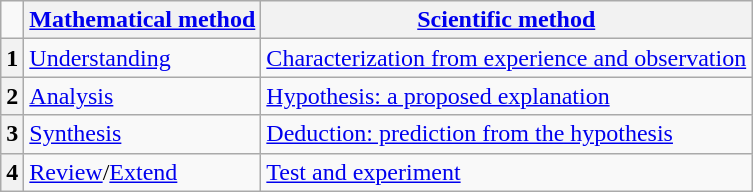<table class="wikitable">
<tr>
<td></td>
<th scope="col"><a href='#'>Mathematical method</a></th>
<th scope="col"><a href='#'>Scientific method</a></th>
</tr>
<tr>
<th scope="row">1</th>
<td><a href='#'>Understanding</a></td>
<td><a href='#'>Characterization from experience and observation</a></td>
</tr>
<tr>
<th scope="row">2</th>
<td><a href='#'>Analysis</a></td>
<td><a href='#'>Hypothesis: a proposed explanation</a></td>
</tr>
<tr>
<th scope="row">3</th>
<td><a href='#'>Synthesis</a></td>
<td><a href='#'>Deduction: prediction from the hypothesis</a></td>
</tr>
<tr>
<th scope="row">4</th>
<td><a href='#'>Review</a>/<a href='#'>Extend</a></td>
<td><a href='#'>Test and experiment</a></td>
</tr>
</table>
